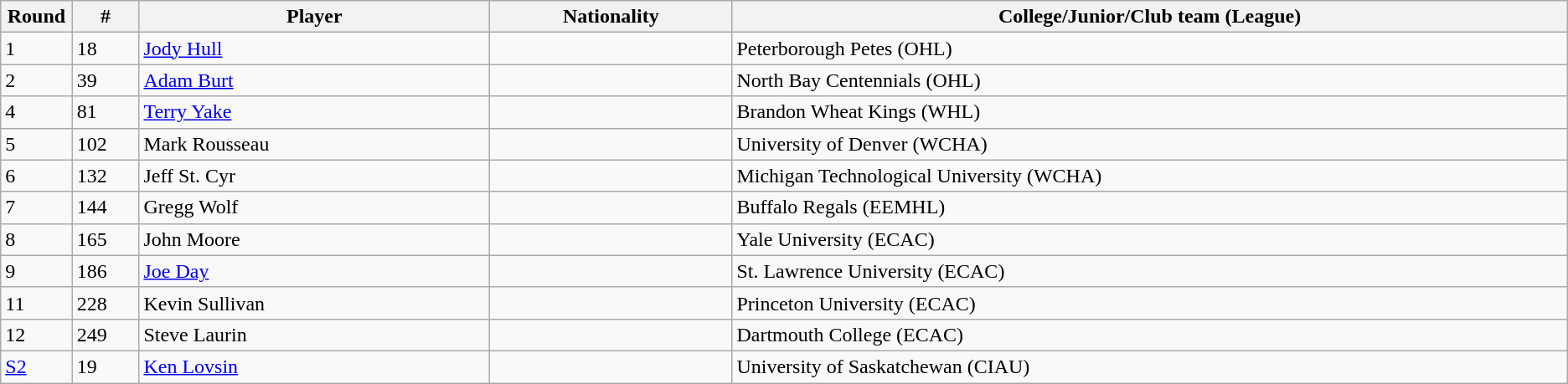<table class="wikitable">
<tr align="center">
<th bgcolor="#DDDDFF" width="4.0%">Round</th>
<th bgcolor="#DDDDFF" width="4.0%">#</th>
<th bgcolor="#DDDDFF" width="21.0%">Player</th>
<th bgcolor="#DDDDFF" width="14.5%">Nationality</th>
<th bgcolor="#DDDDFF" width="50.0%">College/Junior/Club team (League)</th>
</tr>
<tr>
<td>1</td>
<td>18</td>
<td><a href='#'>Jody Hull</a></td>
<td></td>
<td>Peterborough Petes (OHL)</td>
</tr>
<tr>
<td>2</td>
<td>39</td>
<td><a href='#'>Adam Burt</a></td>
<td></td>
<td>North Bay Centennials (OHL)</td>
</tr>
<tr>
<td>4</td>
<td>81</td>
<td><a href='#'>Terry Yake</a></td>
<td></td>
<td>Brandon Wheat Kings (WHL)</td>
</tr>
<tr>
<td>5</td>
<td>102</td>
<td>Mark Rousseau</td>
<td></td>
<td>University of Denver (WCHA)</td>
</tr>
<tr>
<td>6</td>
<td>132</td>
<td>Jeff St. Cyr</td>
<td></td>
<td>Michigan Technological University (WCHA)</td>
</tr>
<tr>
<td>7</td>
<td>144</td>
<td>Gregg Wolf</td>
<td></td>
<td>Buffalo Regals (EEMHL)</td>
</tr>
<tr>
<td>8</td>
<td>165</td>
<td>John Moore</td>
<td></td>
<td>Yale University (ECAC)</td>
</tr>
<tr>
<td>9</td>
<td>186</td>
<td><a href='#'>Joe Day</a></td>
<td></td>
<td>St. Lawrence University (ECAC)</td>
</tr>
<tr>
<td>11</td>
<td>228</td>
<td>Kevin Sullivan</td>
<td></td>
<td>Princeton University (ECAC)</td>
</tr>
<tr>
<td>12</td>
<td>249</td>
<td>Steve Laurin</td>
<td></td>
<td>Dartmouth College (ECAC)</td>
</tr>
<tr>
<td><a href='#'>S2</a></td>
<td>19</td>
<td><a href='#'>Ken Lovsin</a></td>
<td></td>
<td>University of Saskatchewan (CIAU)</td>
</tr>
</table>
